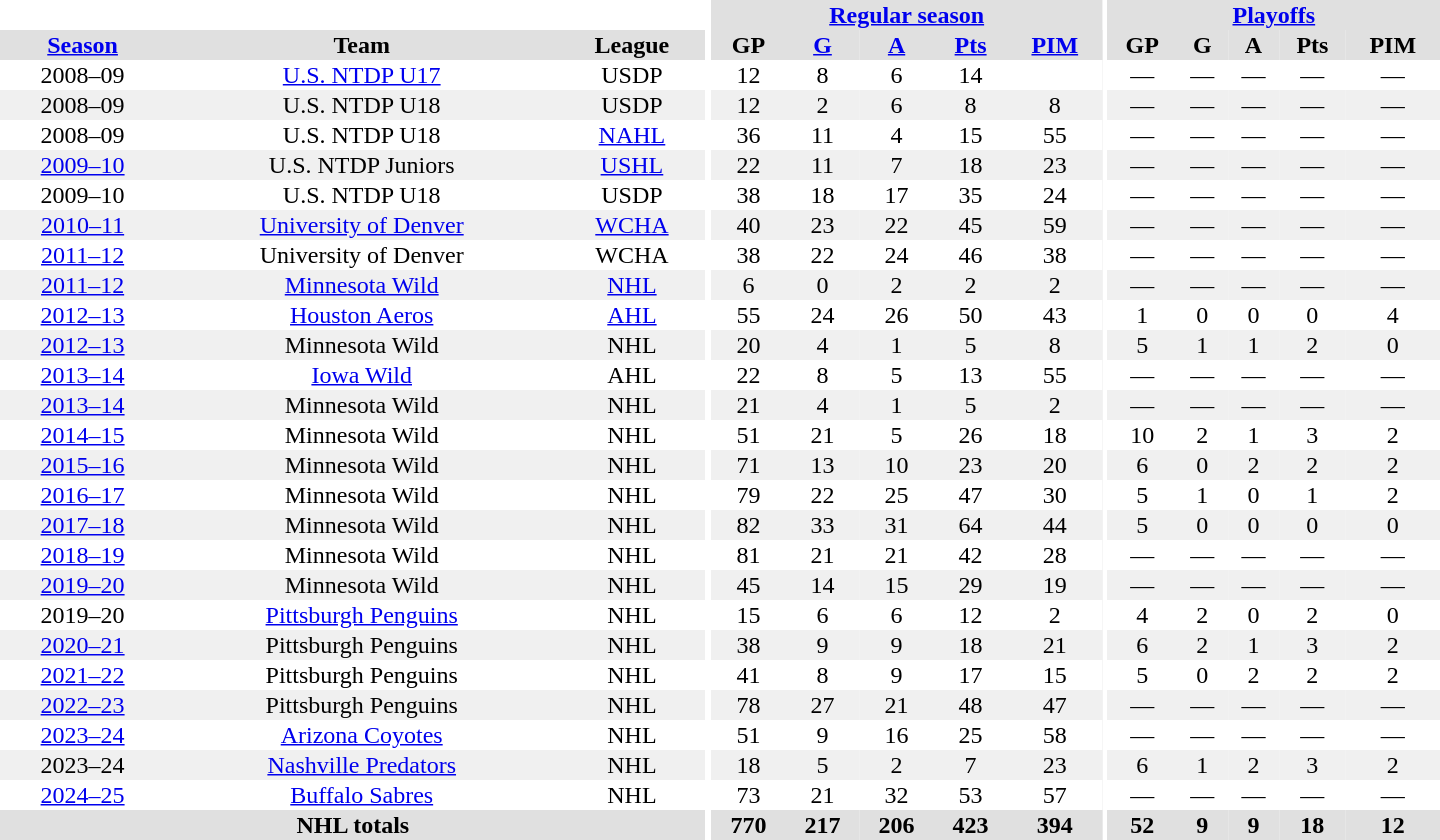<table border="0" cellpadding="1" cellspacing="0" style="text-align:center; width:60em">
<tr style="background:#e0e0e0;">
<th colspan="3" style="background:#fff;"></th>
<th rowspan="100" style="background:#fff;"></th>
<th colspan="5"><a href='#'>Regular season</a></th>
<th rowspan="100" style="background:#fff;"></th>
<th colspan="5"><a href='#'>Playoffs</a></th>
</tr>
<tr style="background:#e0e0e0;">
<th><a href='#'>Season</a></th>
<th>Team</th>
<th>League</th>
<th>GP</th>
<th><a href='#'>G</a></th>
<th><a href='#'>A</a></th>
<th><a href='#'>Pts</a></th>
<th><a href='#'>PIM</a></th>
<th>GP</th>
<th>G</th>
<th>A</th>
<th>Pts</th>
<th>PIM</th>
</tr>
<tr>
<td>2008–09</td>
<td><a href='#'>U.S. NTDP U17</a></td>
<td>USDP</td>
<td>12</td>
<td>8</td>
<td>6</td>
<td>14</td>
<td></td>
<td>—</td>
<td>—</td>
<td>—</td>
<td>—</td>
<td>—</td>
</tr>
<tr style="background:#f0f0f0;">
<td>2008–09</td>
<td>U.S. NTDP U18</td>
<td>USDP</td>
<td>12</td>
<td>2</td>
<td>6</td>
<td>8</td>
<td>8</td>
<td>—</td>
<td>—</td>
<td>—</td>
<td>—</td>
<td>—</td>
</tr>
<tr>
<td>2008–09</td>
<td>U.S. NTDP U18</td>
<td><a href='#'>NAHL</a></td>
<td>36</td>
<td>11</td>
<td>4</td>
<td>15</td>
<td>55</td>
<td>—</td>
<td>—</td>
<td>—</td>
<td>—</td>
<td>—</td>
</tr>
<tr style="background:#f0f0f0;">
<td><a href='#'>2009–10</a></td>
<td>U.S. NTDP Juniors</td>
<td><a href='#'>USHL</a></td>
<td>22</td>
<td>11</td>
<td>7</td>
<td>18</td>
<td>23</td>
<td>—</td>
<td>—</td>
<td>—</td>
<td>—</td>
<td>—</td>
</tr>
<tr>
<td>2009–10</td>
<td>U.S. NTDP U18</td>
<td>USDP</td>
<td>38</td>
<td>18</td>
<td>17</td>
<td>35</td>
<td>24</td>
<td>—</td>
<td>—</td>
<td>—</td>
<td>—</td>
<td>—</td>
</tr>
<tr style="background:#f0f0f0;">
<td><a href='#'>2010–11</a></td>
<td><a href='#'>University of Denver</a></td>
<td><a href='#'>WCHA</a></td>
<td>40</td>
<td>23</td>
<td>22</td>
<td>45</td>
<td>59</td>
<td>—</td>
<td>—</td>
<td>—</td>
<td>—</td>
<td>—</td>
</tr>
<tr>
<td><a href='#'>2011–12</a></td>
<td>University of Denver</td>
<td>WCHA</td>
<td>38</td>
<td>22</td>
<td>24</td>
<td>46</td>
<td>38</td>
<td>—</td>
<td>—</td>
<td>—</td>
<td>—</td>
<td>—</td>
</tr>
<tr style="background:#f0f0f0;">
<td><a href='#'>2011–12</a></td>
<td><a href='#'>Minnesota Wild</a></td>
<td><a href='#'>NHL</a></td>
<td>6</td>
<td>0</td>
<td>2</td>
<td>2</td>
<td>2</td>
<td>—</td>
<td>—</td>
<td>—</td>
<td>—</td>
<td>—</td>
</tr>
<tr>
<td><a href='#'>2012–13</a></td>
<td><a href='#'>Houston Aeros</a></td>
<td><a href='#'>AHL</a></td>
<td>55</td>
<td>24</td>
<td>26</td>
<td>50</td>
<td>43</td>
<td>1</td>
<td>0</td>
<td>0</td>
<td>0</td>
<td>4</td>
</tr>
<tr style="background:#f0f0f0;">
<td><a href='#'>2012–13</a></td>
<td>Minnesota Wild</td>
<td>NHL</td>
<td>20</td>
<td>4</td>
<td>1</td>
<td>5</td>
<td>8</td>
<td>5</td>
<td>1</td>
<td>1</td>
<td>2</td>
<td>0</td>
</tr>
<tr>
<td><a href='#'>2013–14</a></td>
<td><a href='#'>Iowa Wild</a></td>
<td>AHL</td>
<td>22</td>
<td>8</td>
<td>5</td>
<td>13</td>
<td>55</td>
<td>—</td>
<td>—</td>
<td>—</td>
<td>—</td>
<td>—</td>
</tr>
<tr style="background:#f0f0f0;">
<td><a href='#'>2013–14</a></td>
<td>Minnesota Wild</td>
<td>NHL</td>
<td>21</td>
<td>4</td>
<td>1</td>
<td>5</td>
<td>2</td>
<td>—</td>
<td>—</td>
<td>—</td>
<td>—</td>
<td>—</td>
</tr>
<tr>
<td><a href='#'>2014–15</a></td>
<td>Minnesota Wild</td>
<td>NHL</td>
<td>51</td>
<td>21</td>
<td>5</td>
<td>26</td>
<td>18</td>
<td>10</td>
<td>2</td>
<td>1</td>
<td>3</td>
<td>2</td>
</tr>
<tr style="background:#f0f0f0;">
<td><a href='#'>2015–16</a></td>
<td>Minnesota Wild</td>
<td>NHL</td>
<td>71</td>
<td>13</td>
<td>10</td>
<td>23</td>
<td>20</td>
<td>6</td>
<td>0</td>
<td>2</td>
<td>2</td>
<td>2</td>
</tr>
<tr>
<td><a href='#'>2016–17</a></td>
<td>Minnesota Wild</td>
<td>NHL</td>
<td>79</td>
<td>22</td>
<td>25</td>
<td>47</td>
<td>30</td>
<td>5</td>
<td>1</td>
<td>0</td>
<td>1</td>
<td>2</td>
</tr>
<tr style="background:#f0f0f0;">
<td><a href='#'>2017–18</a></td>
<td>Minnesota Wild</td>
<td>NHL</td>
<td>82</td>
<td>33</td>
<td>31</td>
<td>64</td>
<td>44</td>
<td>5</td>
<td>0</td>
<td>0</td>
<td>0</td>
<td>0</td>
</tr>
<tr>
<td><a href='#'>2018–19</a></td>
<td>Minnesota Wild</td>
<td>NHL</td>
<td>81</td>
<td>21</td>
<td>21</td>
<td>42</td>
<td>28</td>
<td>—</td>
<td>—</td>
<td>—</td>
<td>—</td>
<td>—</td>
</tr>
<tr style="background:#f0f0f0;">
<td><a href='#'>2019–20</a></td>
<td>Minnesota Wild</td>
<td>NHL</td>
<td>45</td>
<td>14</td>
<td>15</td>
<td>29</td>
<td>19</td>
<td>—</td>
<td>—</td>
<td>—</td>
<td>—</td>
<td>—</td>
</tr>
<tr>
<td>2019–20</td>
<td><a href='#'>Pittsburgh Penguins</a></td>
<td>NHL</td>
<td>15</td>
<td>6</td>
<td>6</td>
<td>12</td>
<td>2</td>
<td>4</td>
<td>2</td>
<td>0</td>
<td>2</td>
<td>0</td>
</tr>
<tr style="background:#f0f0f0;">
<td><a href='#'>2020–21</a></td>
<td>Pittsburgh Penguins</td>
<td>NHL</td>
<td>38</td>
<td>9</td>
<td>9</td>
<td>18</td>
<td>21</td>
<td>6</td>
<td>2</td>
<td>1</td>
<td>3</td>
<td>2</td>
</tr>
<tr>
<td><a href='#'>2021–22</a></td>
<td>Pittsburgh Penguins</td>
<td>NHL</td>
<td>41</td>
<td>8</td>
<td>9</td>
<td>17</td>
<td>15</td>
<td>5</td>
<td>0</td>
<td>2</td>
<td>2</td>
<td>2</td>
</tr>
<tr style="background:#f0f0f0;">
<td><a href='#'>2022–23</a></td>
<td>Pittsburgh Penguins</td>
<td>NHL</td>
<td>78</td>
<td>27</td>
<td>21</td>
<td>48</td>
<td>47</td>
<td>—</td>
<td>—</td>
<td>—</td>
<td>—</td>
<td>—</td>
</tr>
<tr>
<td><a href='#'>2023–24</a></td>
<td><a href='#'>Arizona Coyotes</a></td>
<td>NHL</td>
<td>51</td>
<td>9</td>
<td>16</td>
<td>25</td>
<td>58</td>
<td>—</td>
<td>—</td>
<td>—</td>
<td>—</td>
<td>—</td>
</tr>
<tr style="background:#f0f0f0;">
<td>2023–24</td>
<td><a href='#'>Nashville Predators</a></td>
<td>NHL</td>
<td>18</td>
<td>5</td>
<td>2</td>
<td>7</td>
<td>23</td>
<td>6</td>
<td>1</td>
<td>2</td>
<td>3</td>
<td>2</td>
</tr>
<tr>
<td><a href='#'>2024–25</a></td>
<td><a href='#'>Buffalo Sabres</a></td>
<td>NHL</td>
<td>73</td>
<td>21</td>
<td>32</td>
<td>53</td>
<td>57</td>
<td>—</td>
<td>—</td>
<td>—</td>
<td>—</td>
<td>—</td>
</tr>
<tr style="background:#e0e0e0;">
<th colspan="3">NHL totals</th>
<th>770</th>
<th>217</th>
<th>206</th>
<th>423</th>
<th>394</th>
<th>52</th>
<th>9</th>
<th>9</th>
<th>18</th>
<th>12</th>
</tr>
</table>
